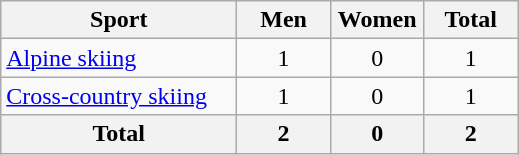<table class="wikitable sortable" style="text-align:center;">
<tr>
<th width=150>Sport</th>
<th width=55>Men</th>
<th width=55>Women</th>
<th width=55>Total</th>
</tr>
<tr>
<td align=left><a href='#'>Alpine skiing</a></td>
<td>1</td>
<td>0</td>
<td>1</td>
</tr>
<tr>
<td align=left><a href='#'>Cross-country skiing</a></td>
<td>1</td>
<td>0</td>
<td>1</td>
</tr>
<tr>
<th>Total</th>
<th>2</th>
<th>0</th>
<th>2</th>
</tr>
</table>
